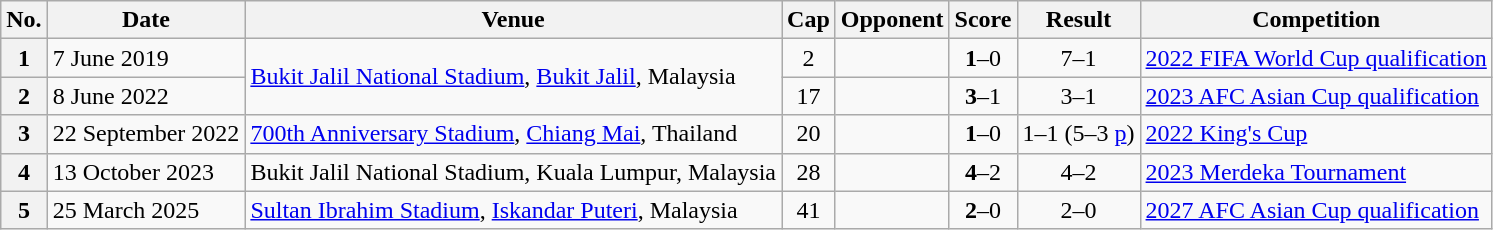<table class="wikitable sortable plainrowheaders">
<tr>
<th scope=col>No.</th>
<th scope=col data-sort-type=date>Date</th>
<th scope=col>Venue</th>
<th scope=col>Cap</th>
<th scope=col>Opponent</th>
<th scope=col>Score</th>
<th scope=col>Result</th>
<th scope=col>Competition</th>
</tr>
<tr>
<th scope=row>1</th>
<td>7 June 2019</td>
<td rowspan=2><a href='#'>Bukit Jalil National Stadium</a>, <a href='#'>Bukit Jalil</a>, Malaysia</td>
<td align="center">2</td>
<td></td>
<td align=center><strong>1</strong>–0</td>
<td align=center>7–1</td>
<td><a href='#'>2022 FIFA World Cup qualification</a></td>
</tr>
<tr>
<th scope=row>2</th>
<td>8 June 2022</td>
<td align=center>17</td>
<td></td>
<td align=center><strong>3</strong>–1</td>
<td align=center>3–1</td>
<td><a href='#'>2023 AFC Asian Cup qualification</a></td>
</tr>
<tr>
<th scope=row>3</th>
<td>22 September 2022</td>
<td><a href='#'>700th Anniversary Stadium</a>, <a href='#'>Chiang Mai</a>, Thailand</td>
<td align="center">20</td>
<td></td>
<td align=center><strong>1</strong>–0</td>
<td align=center>1–1 (5–3 <a href='#'>p</a>)</td>
<td><a href='#'>2022 King's Cup</a></td>
</tr>
<tr>
<th scope=row>4</th>
<td>13 October 2023</td>
<td>Bukit Jalil National Stadium, Kuala Lumpur, Malaysia</td>
<td align="center">28</td>
<td></td>
<td align=center><strong>4</strong>–2</td>
<td align=center>4–2</td>
<td><a href='#'>2023 Merdeka Tournament</a></td>
</tr>
<tr>
<th scope=row>5</th>
<td>25 March 2025</td>
<td><a href='#'>Sultan Ibrahim Stadium</a>, <a href='#'>Iskandar Puteri</a>, Malaysia</td>
<td align=center>41</td>
<td></td>
<td align=center><strong>2</strong>–0</td>
<td align=center>2–0</td>
<td><a href='#'>2027 AFC Asian Cup qualification</a></td>
</tr>
</table>
